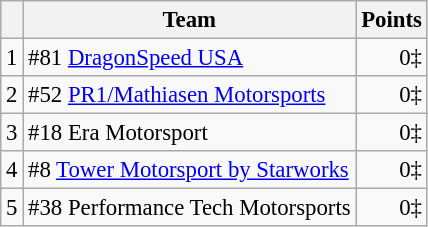<table class="wikitable" style="font-size: 95%;">
<tr>
<th scope="col"></th>
<th scope="col">Team</th>
<th scope="col">Points</th>
</tr>
<tr>
<td align=center>1</td>
<td> #81 <a href='#'>DragonSpeed USA</a></td>
<td align=right>0‡</td>
</tr>
<tr>
<td align=center>2</td>
<td> #52 <a href='#'>PR1/Mathiasen Motorsports</a></td>
<td align=right>0‡</td>
</tr>
<tr>
<td align=center>3</td>
<td> #18 Era Motorsport</td>
<td align=right>0‡</td>
</tr>
<tr>
<td align=center>4</td>
<td> #8 <a href='#'>Tower Motorsport by Starworks</a></td>
<td align=right>0‡</td>
</tr>
<tr>
<td align=center>5</td>
<td> #38 Performance Tech Motorsports</td>
<td align=right>0‡</td>
</tr>
</table>
